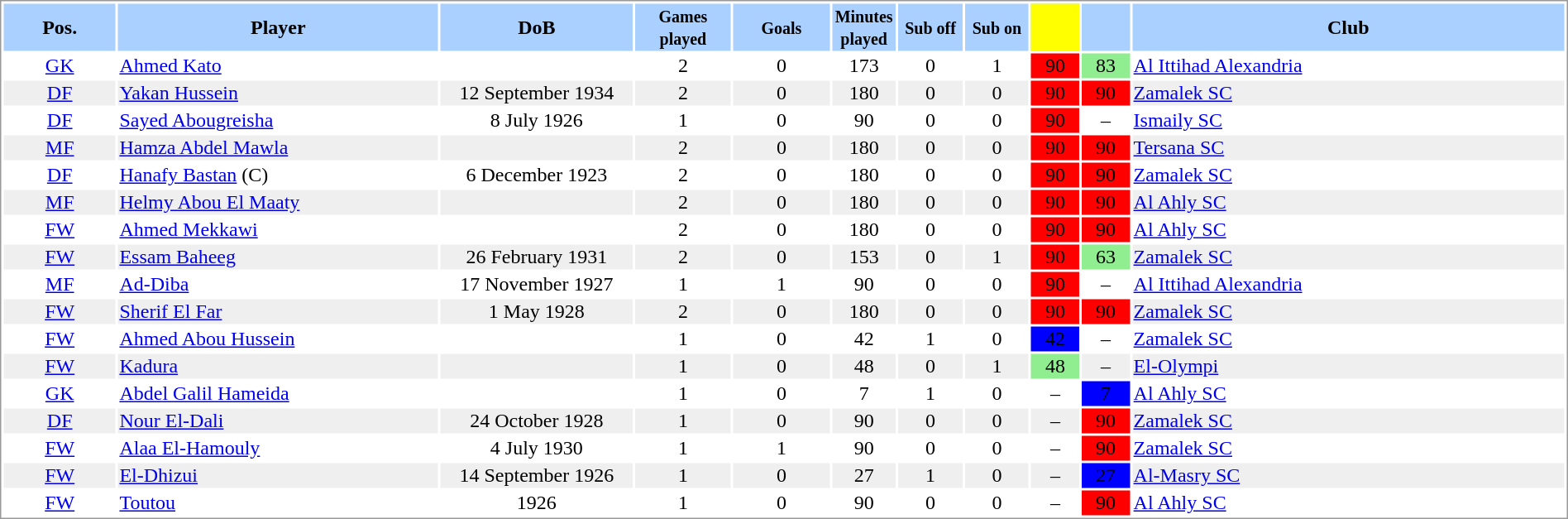<table border="0" width="100%" style="border: 1px solid #999; background-color:#FFFFFF; text-align:center">
<tr align="center" bgcolor="#AAD0FF">
<th width=7%>Pos.</th>
<th width=20%>Player</th>
<th width=12%>DoB</th>
<th width=6%><small>Games<br>played</small></th>
<th width=6%><small>Goals</small></th>
<th width=4%><small>Minutes<br>played</small></th>
<th width=4%><small>Sub off</small></th>
<th width=4%><small>Sub on</small></th>
<th width=3% bgcolor=yellow></th>
<th width=3%></th>
<th width=27%>Club</th>
</tr>
<tr>
<td><a href='#'>GK</a></td>
<td align="left"><a href='#'>Ahmed Kato</a></td>
<td></td>
<td>2</td>
<td>0</td>
<td>173</td>
<td>0</td>
<td>1</td>
<td bgcolor=red>90</td>
<td bgcolor=lightgreen>83</td>
<td align="left"> <a href='#'>Al Ittihad Alexandria</a></td>
</tr>
<tr bgcolor="#EFEFEF">
<td><a href='#'>DF</a></td>
<td align="left"><a href='#'>Yakan Hussein</a></td>
<td>12 September 1934</td>
<td>2</td>
<td>0</td>
<td>180</td>
<td>0</td>
<td>0</td>
<td bgcolor=red>90</td>
<td bgcolor=red>90</td>
<td align="left"> <a href='#'>Zamalek SC</a></td>
</tr>
<tr>
<td><a href='#'>DF</a></td>
<td align="left"><a href='#'>Sayed Abougreisha</a></td>
<td>8 July 1926</td>
<td>1</td>
<td>0</td>
<td>90</td>
<td>0</td>
<td>0</td>
<td bgcolor=red>90</td>
<td>–</td>
<td align="left"> <a href='#'>Ismaily SC</a></td>
</tr>
<tr bgcolor="#EFEFEF">
<td><a href='#'>MF</a></td>
<td align="left"><a href='#'>Hamza Abdel Mawla</a></td>
<td></td>
<td>2</td>
<td>0</td>
<td>180</td>
<td>0</td>
<td>0</td>
<td bgcolor=red>90</td>
<td bgcolor=red>90</td>
<td align="left"> <a href='#'>Tersana SC</a></td>
</tr>
<tr>
<td><a href='#'>DF</a></td>
<td align="left"><a href='#'>Hanafy Bastan</a> (C)</td>
<td>6 December 1923</td>
<td>2</td>
<td>0</td>
<td>180</td>
<td>0</td>
<td>0</td>
<td bgcolor=red>90</td>
<td bgcolor=red>90</td>
<td align="left"> <a href='#'>Zamalek SC</a></td>
</tr>
<tr bgcolor="#EFEFEF">
<td><a href='#'>MF</a></td>
<td align="left"><a href='#'>Helmy Abou El Maaty</a></td>
<td></td>
<td>2</td>
<td>0</td>
<td>180</td>
<td>0</td>
<td>0</td>
<td bgcolor=red>90</td>
<td bgcolor=red>90</td>
<td align="left"> <a href='#'>Al Ahly SC</a></td>
</tr>
<tr>
<td><a href='#'>FW</a></td>
<td align="left"><a href='#'>Ahmed Mekkawi</a></td>
<td></td>
<td>2</td>
<td>0</td>
<td>180</td>
<td>0</td>
<td>0</td>
<td bgcolor=red>90</td>
<td bgcolor=red>90</td>
<td align="left"> <a href='#'>Al Ahly SC</a></td>
</tr>
<tr bgcolor="#EFEFEF">
<td><a href='#'>FW</a></td>
<td align="left"><a href='#'>Essam Baheeg</a></td>
<td>26 February 1931</td>
<td>2</td>
<td>0</td>
<td>153</td>
<td>0</td>
<td>1</td>
<td bgcolor=red>90</td>
<td bgcolor=lightgreen>63</td>
<td align="left"> <a href='#'>Zamalek SC</a></td>
</tr>
<tr>
<td><a href='#'>MF</a></td>
<td align="left"><a href='#'>Ad-Diba</a></td>
<td>17 November 1927</td>
<td>1</td>
<td>1</td>
<td>90</td>
<td>0</td>
<td>0</td>
<td bgcolor=red>90</td>
<td>–</td>
<td align="left"> <a href='#'>Al Ittihad Alexandria</a></td>
</tr>
<tr bgcolor="#EFEFEF">
<td><a href='#'>FW</a></td>
<td align="left"><a href='#'>Sherif El Far</a></td>
<td>1 May 1928</td>
<td>2</td>
<td>0</td>
<td>180</td>
<td>0</td>
<td>0</td>
<td bgcolor=red>90</td>
<td bgcolor=red>90</td>
<td align="left"> <a href='#'>Zamalek SC</a></td>
</tr>
<tr>
<td><a href='#'>FW</a></td>
<td align="left"><a href='#'>Ahmed Abou Hussein</a></td>
<td></td>
<td>1</td>
<td>0</td>
<td>42</td>
<td>1</td>
<td>0</td>
<td bgcolor=blue>42</td>
<td>–</td>
<td align="left"> <a href='#'>Zamalek SC</a></td>
</tr>
<tr bgcolor="#EFEFEF">
<td><a href='#'>FW</a></td>
<td align="left"><a href='#'>Kadura</a></td>
<td></td>
<td>1</td>
<td>0</td>
<td>48</td>
<td>0</td>
<td>1</td>
<td bgcolor=lightgreen>48</td>
<td>–</td>
<td align="left"> <a href='#'>El-Olympi</a></td>
</tr>
<tr>
<td><a href='#'>GK</a></td>
<td align="left"><a href='#'>Abdel Galil Hameida</a></td>
<td></td>
<td>1</td>
<td>0</td>
<td>7</td>
<td>1</td>
<td>0</td>
<td>–</td>
<td bgcolor=blue>7</td>
<td align="left"> <a href='#'>Al Ahly SC</a></td>
</tr>
<tr bgcolor="#EFEFEF">
<td><a href='#'>DF</a></td>
<td align="left"><a href='#'>Nour El-Dali</a></td>
<td>24 October 1928</td>
<td>1</td>
<td>0</td>
<td>90</td>
<td>0</td>
<td>0</td>
<td>–</td>
<td bgcolor=red>90</td>
<td align="left"> <a href='#'>Zamalek SC</a></td>
</tr>
<tr>
<td><a href='#'>FW</a></td>
<td align="left"><a href='#'>Alaa El-Hamouly</a></td>
<td>4 July 1930</td>
<td>1</td>
<td>1</td>
<td>90</td>
<td>0</td>
<td>0</td>
<td>–</td>
<td bgcolor=red>90</td>
<td align="left"> <a href='#'>Zamalek SC</a></td>
</tr>
<tr bgcolor="#EFEFEF">
<td><a href='#'>FW</a></td>
<td align="left"><a href='#'>El-Dhizui</a></td>
<td>14 September 1926</td>
<td>1</td>
<td>0</td>
<td>27</td>
<td>1</td>
<td>0</td>
<td>–</td>
<td bgcolor=blue>27</td>
<td align="left"> <a href='#'>Al-Masry SC</a></td>
</tr>
<tr>
<td><a href='#'>FW</a></td>
<td align="left"><a href='#'>Toutou</a></td>
<td>1926</td>
<td>1</td>
<td>0</td>
<td>90</td>
<td>0</td>
<td>0</td>
<td>–</td>
<td bgcolor=red>90</td>
<td align="left"> <a href='#'>Al Ahly SC</a></td>
</tr>
</table>
